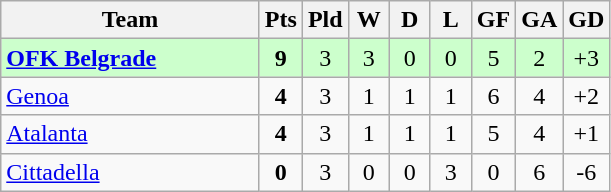<table class=wikitable style="text-align:center">
<tr>
<th width=165>Team</th>
<th width=20>Pts</th>
<th width=20>Pld</th>
<th width=20>W</th>
<th width=20>D</th>
<th width=20>L</th>
<th width=20>GF</th>
<th width=20>GA</th>
<th width=20>GD</th>
</tr>
<tr style="background:#ccffcc">
<td style="text-align:left"><strong> <a href='#'>OFK Belgrade</a></strong></td>
<td><strong>9</strong></td>
<td>3</td>
<td>3</td>
<td>0</td>
<td>0</td>
<td>5</td>
<td>2</td>
<td>+3</td>
</tr>
<tr>
<td style="text-align:left"> <a href='#'>Genoa</a></td>
<td><strong>4</strong></td>
<td>3</td>
<td>1</td>
<td>1</td>
<td>1</td>
<td>6</td>
<td>4</td>
<td>+2</td>
</tr>
<tr>
<td style="text-align:left"> <a href='#'>Atalanta</a></td>
<td><strong>4</strong></td>
<td>3</td>
<td>1</td>
<td>1</td>
<td>1</td>
<td>5</td>
<td>4</td>
<td>+1</td>
</tr>
<tr>
<td style="text-align:left"> <a href='#'>Cittadella</a></td>
<td><strong>0</strong></td>
<td>3</td>
<td>0</td>
<td>0</td>
<td>3</td>
<td>0</td>
<td>6</td>
<td>-6</td>
</tr>
</table>
